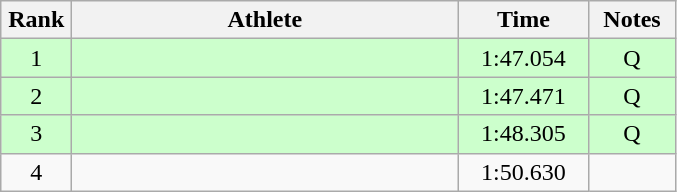<table class=wikitable style="text-align:center">
<tr>
<th width=40>Rank</th>
<th width=250>Athlete</th>
<th width=80>Time</th>
<th width=50>Notes</th>
</tr>
<tr bgcolor="ccffcc">
<td>1</td>
<td align=left></td>
<td>1:47.054</td>
<td>Q</td>
</tr>
<tr bgcolor="ccffcc">
<td>2</td>
<td align=left></td>
<td>1:47.471</td>
<td>Q</td>
</tr>
<tr bgcolor="ccffcc">
<td>3</td>
<td align=left></td>
<td>1:48.305</td>
<td>Q</td>
</tr>
<tr>
<td>4</td>
<td align=left></td>
<td>1:50.630</td>
<td></td>
</tr>
</table>
